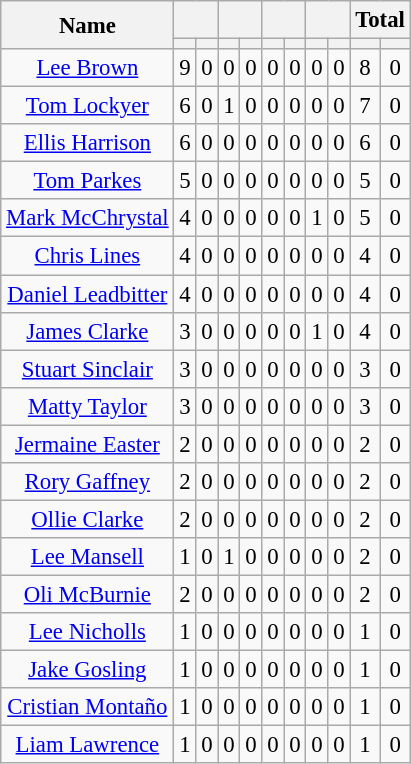<table class="wikitable sortable" style="text-align: center; font-size:95%">
<tr>
<th rowspan=2>Name</th>
<th colspan=2></th>
<th colspan=2></th>
<th colspan=2></th>
<th colspan=2></th>
<th colspan=2>Total</th>
</tr>
<tr>
<th></th>
<th></th>
<th></th>
<th></th>
<th></th>
<th></th>
<th></th>
<th></th>
<th></th>
<th></th>
</tr>
<tr>
<td><a href='#'>Lee Brown</a></td>
<td>9</td>
<td>0</td>
<td>0</td>
<td>0</td>
<td>0</td>
<td>0</td>
<td>0</td>
<td>0</td>
<td>8</td>
<td>0</td>
</tr>
<tr>
<td><a href='#'>Tom Lockyer</a></td>
<td>6</td>
<td>0</td>
<td>1</td>
<td>0</td>
<td>0</td>
<td>0</td>
<td>0</td>
<td>0</td>
<td>7</td>
<td>0</td>
</tr>
<tr>
<td><a href='#'>Ellis Harrison</a></td>
<td>6</td>
<td>0</td>
<td>0</td>
<td>0</td>
<td>0</td>
<td>0</td>
<td>0</td>
<td>0</td>
<td>6</td>
<td>0</td>
</tr>
<tr>
<td><a href='#'>Tom Parkes</a></td>
<td>5</td>
<td>0</td>
<td>0</td>
<td>0</td>
<td>0</td>
<td>0</td>
<td>0</td>
<td>0</td>
<td>5</td>
<td>0</td>
</tr>
<tr>
<td><a href='#'>Mark McChrystal</a></td>
<td>4</td>
<td>0</td>
<td>0</td>
<td>0</td>
<td>0</td>
<td>0</td>
<td>1</td>
<td>0</td>
<td>5</td>
<td>0</td>
</tr>
<tr>
<td><a href='#'>Chris Lines</a></td>
<td>4</td>
<td>0</td>
<td>0</td>
<td>0</td>
<td>0</td>
<td>0</td>
<td>0</td>
<td>0</td>
<td>4</td>
<td>0</td>
</tr>
<tr>
<td><a href='#'>Daniel Leadbitter</a></td>
<td>4</td>
<td>0</td>
<td>0</td>
<td>0</td>
<td>0</td>
<td>0</td>
<td>0</td>
<td>0</td>
<td>4</td>
<td>0</td>
</tr>
<tr>
<td><a href='#'>James Clarke</a></td>
<td>3</td>
<td>0</td>
<td>0</td>
<td>0</td>
<td>0</td>
<td>0</td>
<td>1</td>
<td>0</td>
<td>4</td>
<td>0</td>
</tr>
<tr>
<td><a href='#'>Stuart Sinclair</a></td>
<td>3</td>
<td>0</td>
<td>0</td>
<td>0</td>
<td>0</td>
<td>0</td>
<td>0</td>
<td>0</td>
<td>3</td>
<td>0</td>
</tr>
<tr>
<td><a href='#'>Matty Taylor</a></td>
<td>3</td>
<td>0</td>
<td>0</td>
<td>0</td>
<td>0</td>
<td>0</td>
<td>0</td>
<td>0</td>
<td>3</td>
<td>0</td>
</tr>
<tr>
<td><a href='#'>Jermaine Easter</a></td>
<td>2</td>
<td>0</td>
<td>0</td>
<td>0</td>
<td>0</td>
<td>0</td>
<td>0</td>
<td>0</td>
<td>2</td>
<td>0</td>
</tr>
<tr>
<td><a href='#'>Rory Gaffney</a></td>
<td>2</td>
<td>0</td>
<td>0</td>
<td>0</td>
<td>0</td>
<td>0</td>
<td>0</td>
<td>0</td>
<td>2</td>
<td>0</td>
</tr>
<tr>
<td><a href='#'>Ollie Clarke</a></td>
<td>2</td>
<td>0</td>
<td>0</td>
<td>0</td>
<td>0</td>
<td>0</td>
<td>0</td>
<td>0</td>
<td>2</td>
<td>0</td>
</tr>
<tr>
<td><a href='#'>Lee Mansell</a></td>
<td>1</td>
<td>0</td>
<td>1</td>
<td>0</td>
<td>0</td>
<td>0</td>
<td>0</td>
<td>0</td>
<td>2</td>
<td>0</td>
</tr>
<tr>
<td><a href='#'>Oli McBurnie</a></td>
<td>2</td>
<td>0</td>
<td>0</td>
<td>0</td>
<td>0</td>
<td>0</td>
<td>0</td>
<td>0</td>
<td>2</td>
<td>0</td>
</tr>
<tr>
<td><a href='#'>Lee Nicholls</a></td>
<td>1</td>
<td>0</td>
<td>0</td>
<td>0</td>
<td>0</td>
<td>0</td>
<td>0</td>
<td>0</td>
<td>1</td>
<td>0</td>
</tr>
<tr>
<td><a href='#'>Jake Gosling</a></td>
<td>1</td>
<td>0</td>
<td>0</td>
<td>0</td>
<td>0</td>
<td>0</td>
<td>0</td>
<td>0</td>
<td>1</td>
<td>0</td>
</tr>
<tr>
<td><a href='#'>Cristian Montaño</a></td>
<td>1</td>
<td>0</td>
<td>0</td>
<td>0</td>
<td>0</td>
<td>0</td>
<td>0</td>
<td>0</td>
<td>1</td>
<td>0</td>
</tr>
<tr>
<td><a href='#'>Liam Lawrence</a></td>
<td>1</td>
<td>0</td>
<td>0</td>
<td>0</td>
<td>0</td>
<td>0</td>
<td>0</td>
<td>0</td>
<td>1</td>
<td>0</td>
</tr>
</table>
